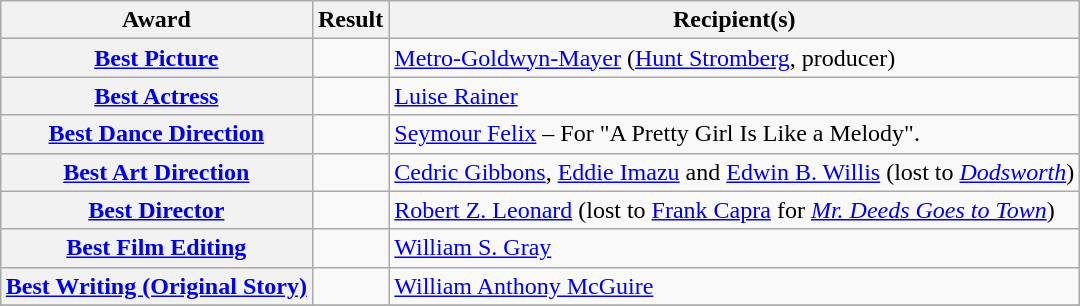<table class="wikitable plainrowheaders"  style="margin:auto; margin:auto;">
<tr>
<th scope="col">Award</th>
<th scope="col">Result</th>
<th scope="col">Recipient(s)</th>
</tr>
<tr>
<th scope="row"><a href='#'>Best Picture</a></th>
<td></td>
<td><a href='#'>Metro-Goldwyn-Mayer</a> (<a href='#'>Hunt Stromberg</a>, producer)</td>
</tr>
<tr>
<th scope="row"><a href='#'>Best Actress</a></th>
<td></td>
<td><a href='#'>Luise Rainer</a></td>
</tr>
<tr>
<th scope="row"><a href='#'>Best Dance Direction</a></th>
<td></td>
<td><a href='#'>Seymour Felix</a> – For "A Pretty Girl Is Like a Melody".</td>
</tr>
<tr>
<th scope="row"><a href='#'>Best Art Direction</a></th>
<td></td>
<td><a href='#'>Cedric Gibbons</a>, <a href='#'>Eddie Imazu</a> and <a href='#'>Edwin B. Willis</a> (lost to <em><a href='#'>Dodsworth</a></em>)</td>
</tr>
<tr>
<th scope="row"><a href='#'>Best Director</a></th>
<td></td>
<td><a href='#'>Robert Z. Leonard</a> (lost to <a href='#'>Frank Capra</a> for <em><a href='#'>Mr. Deeds Goes to Town</a></em>)</td>
</tr>
<tr>
<th scope="row"><a href='#'>Best Film Editing</a></th>
<td></td>
<td><a href='#'>William S. Gray</a></td>
</tr>
<tr>
<th scope="row"><a href='#'>Best Writing (Original Story)</a></th>
<td></td>
<td><a href='#'>William Anthony McGuire</a></td>
</tr>
<tr>
</tr>
</table>
